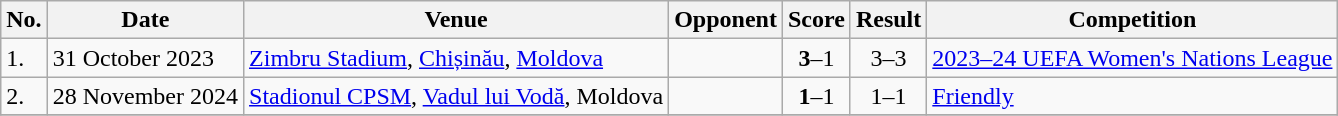<table class="wikitable">
<tr>
<th>No.</th>
<th>Date</th>
<th>Venue</th>
<th>Opponent</th>
<th>Score</th>
<th>Result</th>
<th>Competition</th>
</tr>
<tr>
<td>1.</td>
<td>31 October 2023</td>
<td><a href='#'>Zimbru Stadium</a>, <a href='#'>Chișinău</a>, <a href='#'>Moldova</a></td>
<td></td>
<td align=center><strong>3</strong>–1</td>
<td align=center>3–3</td>
<td><a href='#'>2023–24 UEFA Women's Nations League</a></td>
</tr>
<tr>
<td>2.</td>
<td>28 November 2024</td>
<td><a href='#'>Stadionul CPSM</a>, <a href='#'>Vadul lui Vodă</a>, Moldova</td>
<td></td>
<td align=center><strong>1</strong>–1</td>
<td align=center>1–1</td>
<td><a href='#'>Friendly</a></td>
</tr>
<tr>
</tr>
</table>
